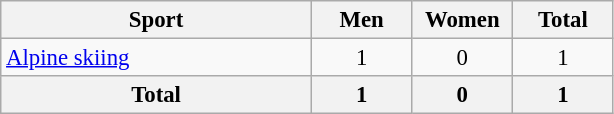<table class="wikitable" style="text-align:center; font-size: 95%">
<tr>
<th width=200>Sport</th>
<th width=60>Men</th>
<th width=60>Women</th>
<th width=60>Total</th>
</tr>
<tr>
<td align=left><a href='#'>Alpine skiing</a></td>
<td>1</td>
<td>0</td>
<td>1</td>
</tr>
<tr>
<th>Total</th>
<th>1</th>
<th>0</th>
<th>1</th>
</tr>
</table>
